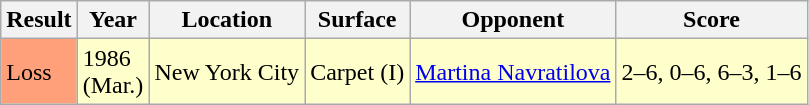<table class="wikitable sortable">
<tr>
<th>Result</th>
<th style="width:35px">Year</th>
<th><strong>Location</strong></th>
<th><strong>Surface</strong></th>
<th><strong>Opponent</strong></th>
<th><strong>Score</strong></th>
</tr>
<tr bgcolor=ffffcc>
<td style="background:#ffa07a;">Loss</td>
<td>1986 (Mar.)</td>
<td>New York City</td>
<td>Carpet (I)</td>
<td> <a href='#'>Martina Navratilova</a></td>
<td>2–6, 0–6, 6–3, 1–6</td>
</tr>
</table>
